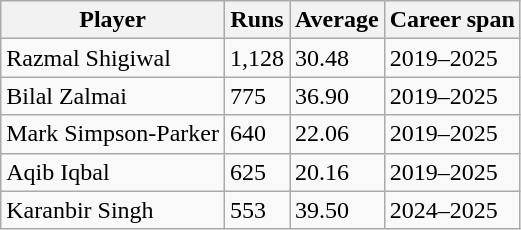<table class="wikitable">
<tr>
<th>Player</th>
<th>Runs</th>
<th>Average</th>
<th>Career span</th>
</tr>
<tr>
<td>Razmal Shigiwal</td>
<td>1,128</td>
<td>30.48</td>
<td>2019–2025</td>
</tr>
<tr>
<td>Bilal Zalmai</td>
<td>775</td>
<td>36.90</td>
<td>2019–2025</td>
</tr>
<tr>
<td>Mark Simpson-Parker</td>
<td>640</td>
<td>22.06</td>
<td>2019–2025</td>
</tr>
<tr>
<td>Aqib Iqbal</td>
<td>625</td>
<td>20.16</td>
<td>2019–2025</td>
</tr>
<tr>
<td>Karanbir Singh</td>
<td>553</td>
<td>39.50</td>
<td>2024–2025</td>
</tr>
</table>
